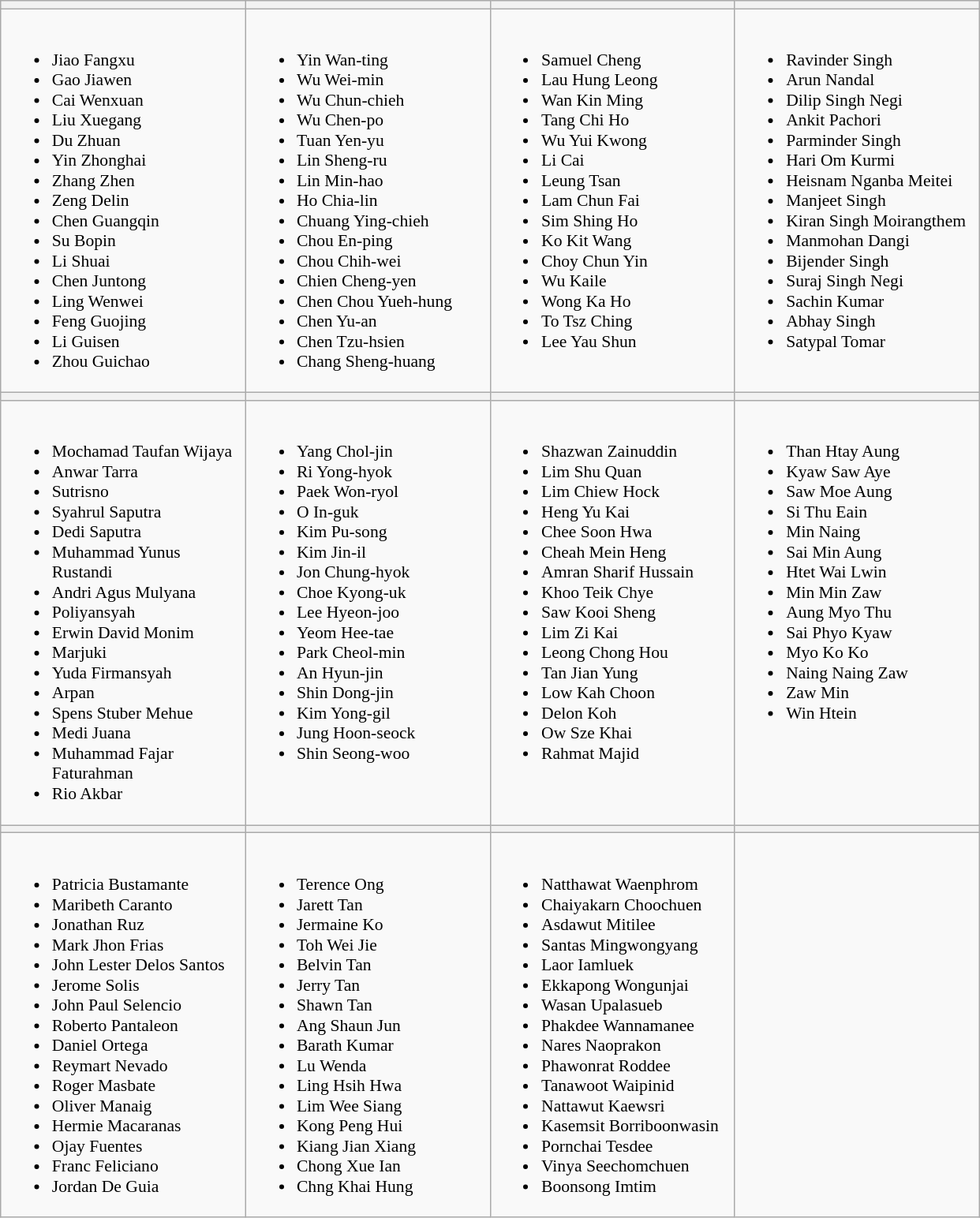<table class="wikitable" style="font-size:90%">
<tr>
<th width=200></th>
<th width=200></th>
<th width=200></th>
<th width=200></th>
</tr>
<tr>
<td valign=top><br><ul><li>Jiao Fangxu</li><li>Gao Jiawen</li><li>Cai Wenxuan</li><li>Liu Xuegang</li><li>Du Zhuan</li><li>Yin Zhonghai</li><li>Zhang Zhen</li><li>Zeng Delin</li><li>Chen Guangqin</li><li>Su Bopin</li><li>Li Shuai</li><li>Chen Juntong</li><li>Ling Wenwei</li><li>Feng Guojing</li><li>Li Guisen</li><li>Zhou Guichao</li></ul></td>
<td valign=top><br><ul><li>Yin Wan-ting</li><li>Wu Wei-min</li><li>Wu Chun-chieh</li><li>Wu Chen-po</li><li>Tuan Yen-yu</li><li>Lin Sheng-ru</li><li>Lin Min-hao</li><li>Ho Chia-lin</li><li>Chuang Ying-chieh</li><li>Chou En-ping</li><li>Chou Chih-wei</li><li>Chien Cheng-yen</li><li>Chen Chou Yueh-hung</li><li>Chen Yu-an</li><li>Chen Tzu-hsien</li><li>Chang Sheng-huang</li></ul></td>
<td valign=top><br><ul><li>Samuel Cheng</li><li>Lau Hung Leong</li><li>Wan Kin Ming</li><li>Tang Chi Ho</li><li>Wu Yui Kwong</li><li>Li Cai</li><li>Leung Tsan</li><li>Lam Chun Fai</li><li>Sim Shing Ho</li><li>Ko Kit Wang</li><li>Choy Chun Yin</li><li>Wu Kaile</li><li>Wong Ka Ho</li><li>To Tsz Ching</li><li>Lee Yau Shun</li></ul></td>
<td valign=top><br><ul><li>Ravinder Singh</li><li>Arun Nandal</li><li>Dilip Singh Negi</li><li>Ankit Pachori</li><li>Parminder Singh</li><li>Hari Om Kurmi</li><li>Heisnam Nganba Meitei</li><li>Manjeet Singh</li><li>Kiran Singh Moirangthem</li><li>Manmohan Dangi</li><li>Bijender Singh</li><li>Suraj Singh Negi</li><li>Sachin Kumar</li><li>Abhay Singh</li><li>Satypal Tomar</li></ul></td>
</tr>
<tr>
<th></th>
<th></th>
<th></th>
<th></th>
</tr>
<tr>
<td valign=top><br><ul><li>Mochamad Taufan Wijaya</li><li>Anwar Tarra</li><li>Sutrisno</li><li>Syahrul Saputra</li><li>Dedi Saputra</li><li>Muhammad Yunus Rustandi</li><li>Andri Agus Mulyana</li><li>Poliyansyah</li><li>Erwin David Monim</li><li>Marjuki</li><li>Yuda Firmansyah</li><li>Arpan</li><li>Spens Stuber Mehue</li><li>Medi Juana</li><li>Muhammad Fajar Faturahman</li><li>Rio Akbar</li></ul></td>
<td valign=top><br><ul><li>Yang Chol-jin</li><li>Ri Yong-hyok</li><li>Paek Won-ryol</li><li>O In-guk</li><li>Kim Pu-song</li><li>Kim Jin-il</li><li>Jon Chung-hyok</li><li>Choe Kyong-uk</li><li>Lee Hyeon-joo</li><li>Yeom Hee-tae</li><li>Park Cheol-min</li><li>An Hyun-jin</li><li>Shin Dong-jin</li><li>Kim Yong-gil</li><li>Jung Hoon-seock</li><li>Shin Seong-woo</li></ul></td>
<td valign=top><br><ul><li>Shazwan Zainuddin</li><li>Lim Shu Quan</li><li>Lim Chiew Hock</li><li>Heng Yu Kai</li><li>Chee Soon Hwa</li><li>Cheah Mein Heng</li><li>Amran Sharif Hussain</li><li>Khoo Teik Chye</li><li>Saw Kooi Sheng</li><li>Lim Zi Kai</li><li>Leong Chong Hou</li><li>Tan Jian Yung</li><li>Low Kah Choon</li><li>Delon Koh</li><li>Ow Sze Khai</li><li>Rahmat Majid</li></ul></td>
<td valign=top><br><ul><li>Than Htay Aung</li><li>Kyaw Saw Aye</li><li>Saw Moe Aung</li><li>Si Thu Eain</li><li>Min Naing</li><li>Sai Min Aung</li><li>Htet Wai Lwin</li><li>Min Min Zaw</li><li>Aung Myo Thu</li><li>Sai Phyo Kyaw</li><li>Myo Ko Ko</li><li>Naing Naing Zaw</li><li>Zaw Min</li><li>Win Htein</li></ul></td>
</tr>
<tr>
<th></th>
<th></th>
<th></th>
<th></th>
</tr>
<tr>
<td valign=top><br><ul><li>Patricia Bustamante</li><li>Maribeth Caranto</li><li>Jonathan Ruz</li><li>Mark Jhon Frias</li><li>John Lester Delos Santos</li><li>Jerome Solis</li><li>John Paul Selencio</li><li>Roberto Pantaleon</li><li>Daniel Ortega</li><li>Reymart Nevado</li><li>Roger Masbate</li><li>Oliver Manaig</li><li>Hermie Macaranas</li><li>Ojay Fuentes</li><li>Franc Feliciano</li><li>Jordan De Guia</li></ul></td>
<td valign=top><br><ul><li>Terence Ong</li><li>Jarett Tan</li><li>Jermaine Ko</li><li>Toh Wei Jie</li><li>Belvin Tan</li><li>Jerry Tan</li><li>Shawn Tan</li><li>Ang Shaun Jun</li><li>Barath Kumar</li><li>Lu Wenda</li><li>Ling Hsih Hwa</li><li>Lim Wee Siang</li><li>Kong Peng Hui</li><li>Kiang Jian Xiang</li><li>Chong Xue Ian</li><li>Chng Khai Hung</li></ul></td>
<td valign=top><br><ul><li>Natthawat Waenphrom</li><li>Chaiyakarn Choochuen</li><li>Asdawut Mitilee</li><li>Santas Mingwongyang</li><li>Laor Iamluek</li><li>Ekkapong Wongunjai</li><li>Wasan Upalasueb</li><li>Phakdee Wannamanee</li><li>Nares Naoprakon</li><li>Phawonrat Roddee</li><li>Tanawoot Waipinid</li><li>Nattawut Kaewsri</li><li>Kasemsit Borriboonwasin</li><li>Pornchai Tesdee</li><li>Vinya Seechomchuen</li><li>Boonsong Imtim</li></ul></td>
<td valign=top></td>
</tr>
</table>
